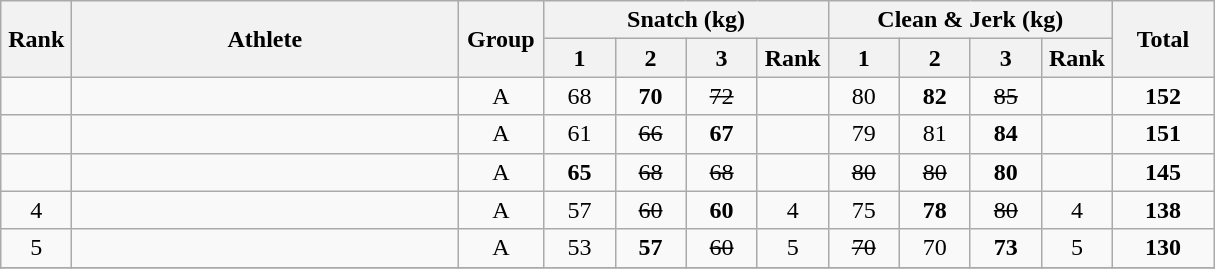<table class = "wikitable" style="text-align:center;">
<tr>
<th rowspan=2 width=40>Rank</th>
<th rowspan=2 width=250>Athlete</th>
<th rowspan=2 width=50>Group</th>
<th colspan=4>Snatch (kg)</th>
<th colspan=4>Clean & Jerk (kg)</th>
<th rowspan=2 width=60>Total</th>
</tr>
<tr>
<th width=40>1</th>
<th width=40>2</th>
<th width=40>3</th>
<th width=40>Rank</th>
<th width=40>1</th>
<th width=40>2</th>
<th width=40>3</th>
<th width=40>Rank</th>
</tr>
<tr>
<td></td>
<td align=left></td>
<td>A</td>
<td>68</td>
<td><strong>70</strong></td>
<td><s>72</s></td>
<td></td>
<td>80</td>
<td><strong>82</strong></td>
<td><s>85</s></td>
<td></td>
<td><strong>152</strong></td>
</tr>
<tr>
<td></td>
<td align=left></td>
<td>A</td>
<td>61</td>
<td><s>66</s></td>
<td><strong>67</strong></td>
<td></td>
<td>79</td>
<td>81</td>
<td><strong>84</strong></td>
<td></td>
<td><strong>151</strong></td>
</tr>
<tr>
<td></td>
<td align=left></td>
<td>A</td>
<td><strong>65</strong></td>
<td><s>68</s></td>
<td><s>68</s></td>
<td></td>
<td><s>80</s></td>
<td><s>80</s></td>
<td><strong>80</strong></td>
<td></td>
<td><strong>145</strong></td>
</tr>
<tr>
<td>4</td>
<td align=left></td>
<td>A</td>
<td>57</td>
<td><s>60</s></td>
<td><strong>60</strong></td>
<td>4</td>
<td>75</td>
<td><strong>78</strong></td>
<td><s>80</s></td>
<td>4</td>
<td><strong>138</strong></td>
</tr>
<tr>
<td>5</td>
<td align=left></td>
<td>A</td>
<td>53</td>
<td><strong>57</strong></td>
<td><s>60</s></td>
<td>5</td>
<td><s>70</s></td>
<td>70</td>
<td><strong>73</strong></td>
<td>5</td>
<td><strong>130</strong></td>
</tr>
<tr>
</tr>
</table>
